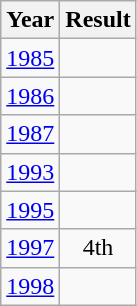<table class="wikitable" style="text-align:center">
<tr>
<th>Year</th>
<th>Result</th>
</tr>
<tr>
<td><a href='#'>1985</a></td>
<td></td>
</tr>
<tr>
<td><a href='#'>1986</a></td>
<td></td>
</tr>
<tr>
<td><a href='#'>1987</a></td>
<td></td>
</tr>
<tr>
<td><a href='#'>1993</a></td>
<td></td>
</tr>
<tr>
<td><a href='#'>1995</a></td>
<td></td>
</tr>
<tr>
<td><a href='#'>1997</a></td>
<td>4th</td>
</tr>
<tr>
<td><a href='#'>1998</a></td>
<td></td>
</tr>
</table>
